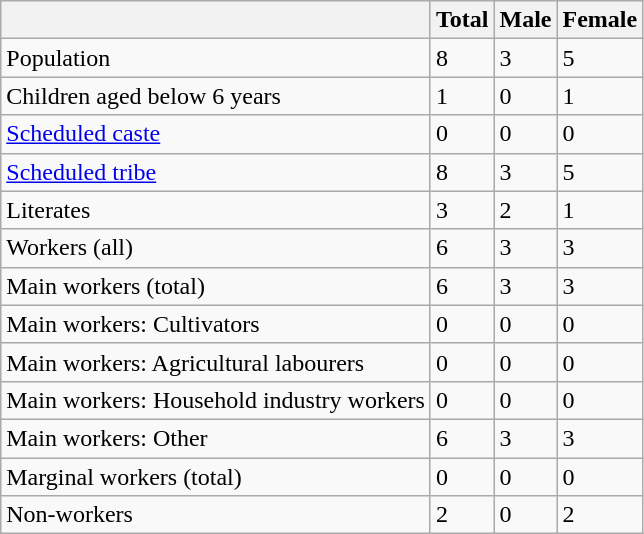<table class="wikitable sortable">
<tr>
<th></th>
<th>Total</th>
<th>Male</th>
<th>Female</th>
</tr>
<tr>
<td>Population</td>
<td>8</td>
<td>3</td>
<td>5</td>
</tr>
<tr>
<td>Children aged below 6 years</td>
<td>1</td>
<td>0</td>
<td>1</td>
</tr>
<tr>
<td><a href='#'>Scheduled caste</a></td>
<td>0</td>
<td>0</td>
<td>0</td>
</tr>
<tr>
<td><a href='#'>Scheduled tribe</a></td>
<td>8</td>
<td>3</td>
<td>5</td>
</tr>
<tr>
<td>Literates</td>
<td>3</td>
<td>2</td>
<td>1</td>
</tr>
<tr>
<td>Workers (all)</td>
<td>6</td>
<td>3</td>
<td>3</td>
</tr>
<tr>
<td>Main workers (total)</td>
<td>6</td>
<td>3</td>
<td>3</td>
</tr>
<tr>
<td>Main workers: Cultivators</td>
<td>0</td>
<td>0</td>
<td>0</td>
</tr>
<tr>
<td>Main workers: Agricultural labourers</td>
<td>0</td>
<td>0</td>
<td>0</td>
</tr>
<tr>
<td>Main workers: Household industry workers</td>
<td>0</td>
<td>0</td>
<td>0</td>
</tr>
<tr>
<td>Main workers: Other</td>
<td>6</td>
<td>3</td>
<td>3</td>
</tr>
<tr>
<td>Marginal workers (total)</td>
<td>0</td>
<td>0</td>
<td>0</td>
</tr>
<tr>
<td>Non-workers</td>
<td>2</td>
<td>0</td>
<td>2</td>
</tr>
</table>
